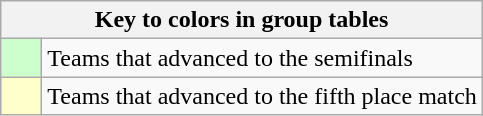<table class="wikitable" style="text-align: center;">
<tr>
<th colspan=2>Key to colors in group tables</th>
</tr>
<tr>
<td style="background:#cfc; width:20px;"></td>
<td align=left>Teams that advanced to the semifinals</td>
</tr>
<tr>
<td style="background:#ffc; width:20px;"></td>
<td align=left>Teams that advanced to the fifth place match</td>
</tr>
</table>
